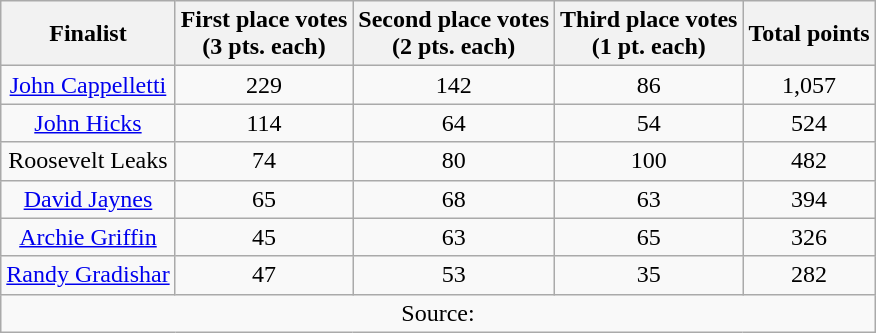<table class="wikitable" style="text-align:center; margin:1em auto 1em auto;">
<tr>
<th>Finalist</th>
<th>First place votes<br>(3 pts. each)</th>
<th>Second place votes<br>(2 pts. each)</th>
<th>Third place votes<br>(1 pt. each)</th>
<th>Total points</th>
</tr>
<tr>
<td><a href='#'>John Cappelletti</a></td>
<td>229</td>
<td>142</td>
<td>86</td>
<td>1,057</td>
</tr>
<tr>
<td><a href='#'>John Hicks</a></td>
<td>114</td>
<td>64</td>
<td>54</td>
<td>524</td>
</tr>
<tr>
<td>Roosevelt Leaks</td>
<td>74</td>
<td>80</td>
<td>100</td>
<td>482</td>
</tr>
<tr>
<td><a href='#'>David Jaynes</a></td>
<td>65</td>
<td>68</td>
<td>63</td>
<td>394</td>
</tr>
<tr>
<td><a href='#'>Archie Griffin</a></td>
<td>45</td>
<td>63</td>
<td>65</td>
<td>326</td>
</tr>
<tr>
<td><a href='#'>Randy Gradishar</a></td>
<td>47</td>
<td>53</td>
<td>35</td>
<td>282</td>
</tr>
<tr>
<td colspan=5>Source:</td>
</tr>
</table>
